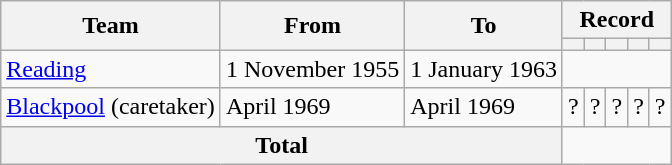<table class="wikitable" style="text-align: center">
<tr>
<th rowspan=2>Team</th>
<th rowspan=2>From</th>
<th rowspan=2>To</th>
<th colspan=5>Record</th>
</tr>
<tr>
<th></th>
<th></th>
<th></th>
<th></th>
<th></th>
</tr>
<tr>
<td align=left><a href='#'>Reading</a></td>
<td align=left>1 November 1955</td>
<td align=left>1 January 1963<br></td>
</tr>
<tr>
<td align=left><a href='#'>Blackpool</a> (caretaker)</td>
<td align=left>April 1969</td>
<td align=left>April 1969</td>
<td>?</td>
<td>?</td>
<td>?</td>
<td>?</td>
<td>?</td>
</tr>
<tr>
<th colspan=3>Total<br></th>
</tr>
</table>
